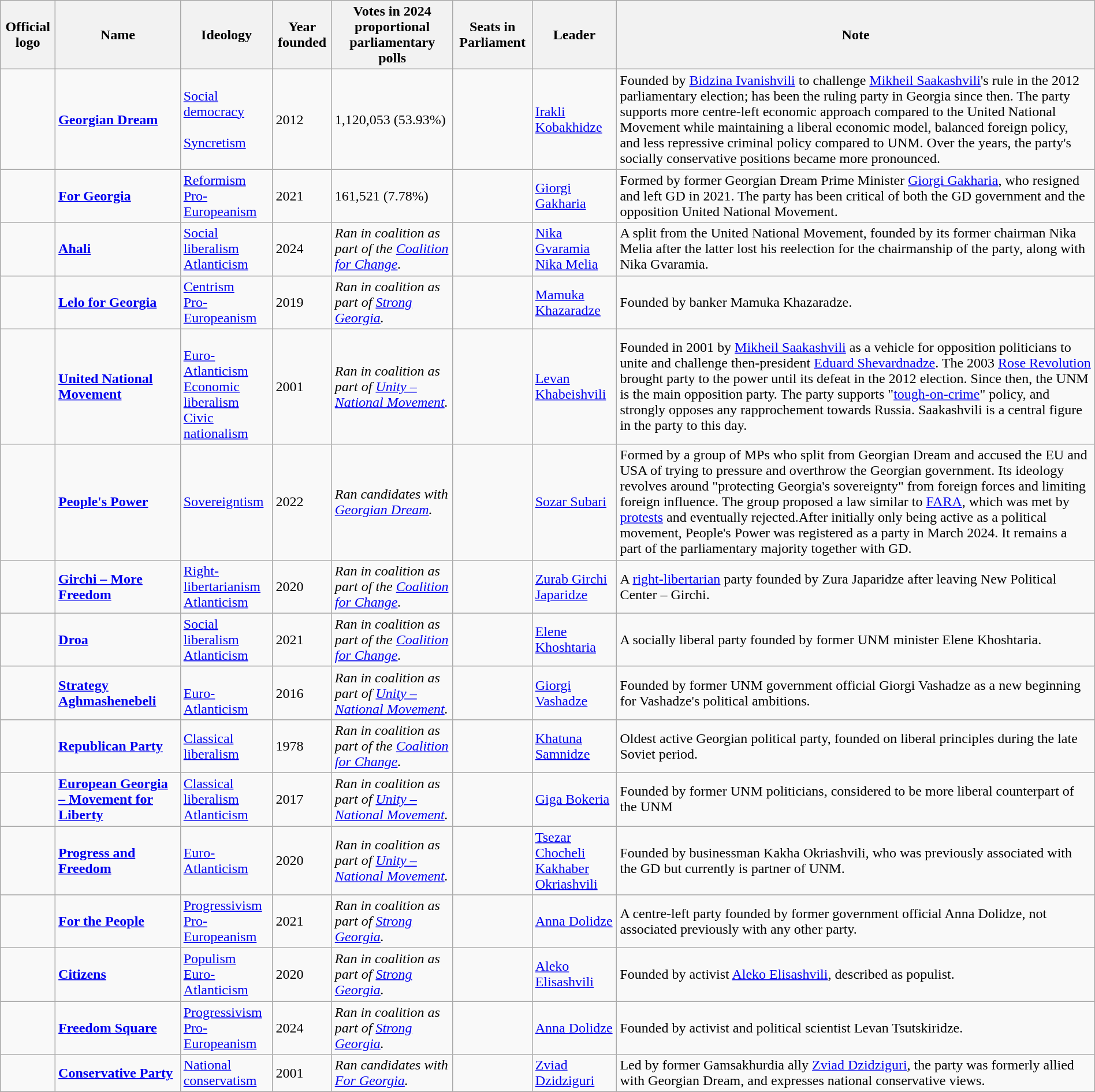<table class="wikitable" style="margin:1em auto;">
<tr>
<th>Official logo</th>
<th>Name</th>
<th>Ideology</th>
<th>Year founded</th>
<th>Votes in 2024 proportional parliamentary polls</th>
<th>Seats in Parliament</th>
<th>Leader</th>
<th>Note</th>
</tr>
<tr>
<td></td>
<td><strong><a href='#'>Georgian Dream</a></strong></td>
<td><a href='#'>Social democracy</a><br><br><a href='#'>Syncretism</a></td>
<td>2012</td>
<td>1,120,053 (53.93%)</td>
<td></td>
<td><a href='#'>Irakli Kobakhidze</a></td>
<td>Founded by <a href='#'>Bidzina Ivanishvili</a> to challenge <a href='#'>Mikheil Saakashvili</a>'s rule in the 2012 parliamentary election; has been the ruling party in Georgia since then. The party supports more centre-left economic approach compared to the United National Movement while maintaining a liberal economic model, balanced foreign policy, and less repressive criminal policy compared to UNM. Over the years, the party's socially conservative positions became more pronounced.</td>
</tr>
<tr>
<td></td>
<td><strong><a href='#'>For Georgia</a></strong></td>
<td><a href='#'>Reformism</a><br><a href='#'>Pro-Europeanism</a></td>
<td>2021</td>
<td>161,521 (7.78%)</td>
<td></td>
<td><a href='#'>Giorgi Gakharia</a></td>
<td>Formed by former Georgian Dream Prime Minister <a href='#'>Giorgi Gakharia</a>, who resigned and left GD in 2021. The party has been critical of both the GD government and the opposition United National Movement.</td>
</tr>
<tr>
<td></td>
<td><strong><a href='#'>Ahali</a></strong></td>
<td><a href='#'>Social liberalism</a><br><a href='#'>Atlanticism</a></td>
<td>2024</td>
<td><em>Ran in coalition as part of the <a href='#'>Coalition for Change</a>.</em></td>
<td></td>
<td><a href='#'>Nika Gvaramia</a><br><a href='#'>Nika Melia</a></td>
<td>A split from the United National Movement, founded by its former chairman Nika Melia after the latter lost his reelection for the chairmanship of the party, along with Nika Gvaramia.</td>
</tr>
<tr>
<td></td>
<td><strong><a href='#'>Lelo for Georgia</a></strong></td>
<td><a href='#'>Centrism</a><br><a href='#'>Pro-Europeanism</a></td>
<td>2019</td>
<td><em>Ran in coalition as part of <a href='#'>Strong Georgia</a>.</em></td>
<td></td>
<td><a href='#'>Mamuka Khazaradze</a></td>
<td>Founded by banker Mamuka Khazaradze.</td>
</tr>
<tr>
<td></td>
<td><strong><a href='#'>United National Movement</a></strong></td>
<td><br><a href='#'>Euro-Atlanticism</a><br><a href='#'>Economic liberalism</a><br><a href='#'>Civic nationalism</a><br></td>
<td>2001</td>
<td><em>Ran in coalition as part of <a href='#'>Unity – National Movement</a>.</em></td>
<td></td>
<td><a href='#'>Levan Khabeishvili</a></td>
<td>Founded in 2001 by <a href='#'>Mikheil Saakashvili</a> as a vehicle for opposition politicians to unite and challenge then-president <a href='#'>Eduard Shevardnadze</a>. The 2003 <a href='#'>Rose Revolution</a> brought party to the power until its defeat in the 2012 election. Since then, the UNM is the main opposition party. The party supports "<a href='#'>tough-on-crime</a>" policy, and strongly opposes any rapprochement towards Russia. Saakashvili is a central figure in the party to this day.</td>
</tr>
<tr>
<td></td>
<td><strong><a href='#'>People's Power</a></strong></td>
<td><a href='#'>Sovereigntism</a></td>
<td>2022</td>
<td><em>Ran candidates with <a href='#'>Georgian Dream</a>.</em></td>
<td></td>
<td><a href='#'>Sozar Subari</a></td>
<td>Formed by a group of MPs who split from Georgian Dream and accused the EU and USA of trying to pressure and overthrow the Georgian government. Its ideology revolves around "protecting Georgia's sovereignty" from foreign forces and limiting foreign influence. The group proposed a law similar to <a href='#'>FARA</a>, which was met by <a href='#'>protests</a> and eventually rejected.After initially only being active as a political movement, People's Power was registered as a party in March 2024. It remains a part of the parliamentary majority together with GD.</td>
</tr>
<tr>
<td></td>
<td><strong><a href='#'>Girchi – More Freedom</a></strong></td>
<td><a href='#'>Right-libertarianism</a><br><a href='#'>Atlanticism</a></td>
<td>2020</td>
<td><em>Ran in coalition as part of the <a href='#'>Coalition for Change</a>.</em></td>
<td></td>
<td><a href='#'>Zurab Girchi Japaridze</a></td>
<td>A <a href='#'>right-libertarian</a> party founded by Zura Japaridze after leaving New Political Center – Girchi.</td>
</tr>
<tr>
<td></td>
<td><strong><a href='#'>Droa</a></strong></td>
<td><a href='#'>Social liberalism</a><br><a href='#'>Atlanticism</a></td>
<td>2021</td>
<td><em>Ran in coalition as part of the <a href='#'>Coalition for Change</a>.</em></td>
<td></td>
<td><a href='#'>Elene Khoshtaria</a></td>
<td>A socially liberal party founded by former UNM minister Elene Khoshtaria.</td>
</tr>
<tr>
<td></td>
<td><strong><a href='#'>Strategy Aghmashenebeli</a></strong></td>
<td><br><a href='#'>Euro-Atlanticism</a></td>
<td>2016</td>
<td><em>Ran in coalition as part of <a href='#'>Unity – National Movement</a>.</em></td>
<td></td>
<td><a href='#'>Giorgi Vashadze</a></td>
<td>Founded by former UNM government official Giorgi Vashadze as a new beginning for Vashadze's political ambitions.</td>
</tr>
<tr>
<td></td>
<td><strong><a href='#'>Republican Party</a></strong></td>
<td><a href='#'>Classical liberalism</a></td>
<td>1978</td>
<td><em>Ran in coalition as part of the <a href='#'>Coalition for Change</a>.</em></td>
<td></td>
<td><a href='#'>Khatuna Samnidze</a></td>
<td>Oldest active Georgian political party, founded on liberal principles during the late Soviet period.</td>
</tr>
<tr>
<td></td>
<td><strong><a href='#'>European Georgia – Movement for Liberty</a></strong></td>
<td><a href='#'>Classical liberalism</a><br><a href='#'>Atlanticism</a></td>
<td>2017</td>
<td><em>Ran in coalition as part of <a href='#'>Unity – National Movement</a>.</em></td>
<td></td>
<td><a href='#'>Giga Bokeria</a></td>
<td>Founded by former UNM politicians, considered to be more liberal counterpart of the UNM</td>
</tr>
<tr>
<td></td>
<td><strong><a href='#'>Progress and Freedom</a></strong></td>
<td><a href='#'>Euro-Atlanticism</a></td>
<td>2020</td>
<td><em>Ran in coalition as part of <a href='#'>Unity – National Movement</a>.</em></td>
<td></td>
<td><a href='#'>Tsezar Chocheli</a><br><a href='#'>Kakhaber Okriashvili</a></td>
<td>Founded by businessman Kakha Okriashvili, who was previously associated with the GD but currently is partner of UNM.</td>
</tr>
<tr>
<td></td>
<td><strong><a href='#'>For the People</a></strong></td>
<td><a href='#'>Progressivism</a><br><a href='#'>Pro-Europeanism</a></td>
<td>2021</td>
<td><em>Ran in coalition as part of <a href='#'>Strong Georgia</a>.</em></td>
<td></td>
<td><a href='#'>Anna Dolidze</a></td>
<td>A centre-left party founded by former government official Anna Dolidze, not associated previously with any other party.</td>
</tr>
<tr>
<td></td>
<td><strong><a href='#'>Citizens</a></strong></td>
<td><a href='#'>Populism</a><br><a href='#'>Euro-Atlanticism</a></td>
<td>2020</td>
<td><em>Ran in coalition as part of <a href='#'>Strong Georgia</a>.</em></td>
<td></td>
<td><a href='#'>Aleko Elisashvili</a></td>
<td>Founded by activist <a href='#'>Aleko Elisashvili</a>, described as populist.</td>
</tr>
<tr>
<td></td>
<td><strong><a href='#'>Freedom Square</a></strong></td>
<td><a href='#'>Progressivism</a><br><a href='#'>Pro-Europeanism</a></td>
<td>2024</td>
<td><em>Ran in coalition as part of <a href='#'>Strong Georgia</a>.</em></td>
<td></td>
<td><a href='#'>Anna Dolidze</a></td>
<td>Founded by activist and political scientist Levan Tsutskiridze.</td>
</tr>
<tr>
<td></td>
<td><strong><a href='#'>Conservative Party</a></strong></td>
<td><a href='#'>National conservatism</a></td>
<td>2001</td>
<td><em>Ran candidates with <a href='#'>For Georgia</a>.</em></td>
<td></td>
<td><a href='#'>Zviad Dzidziguri</a></td>
<td>Led by former Gamsakhurdia ally <a href='#'>Zviad Dzidziguri</a>, the party was formerly allied with Georgian Dream, and expresses national conservative views.</td>
</tr>
</table>
